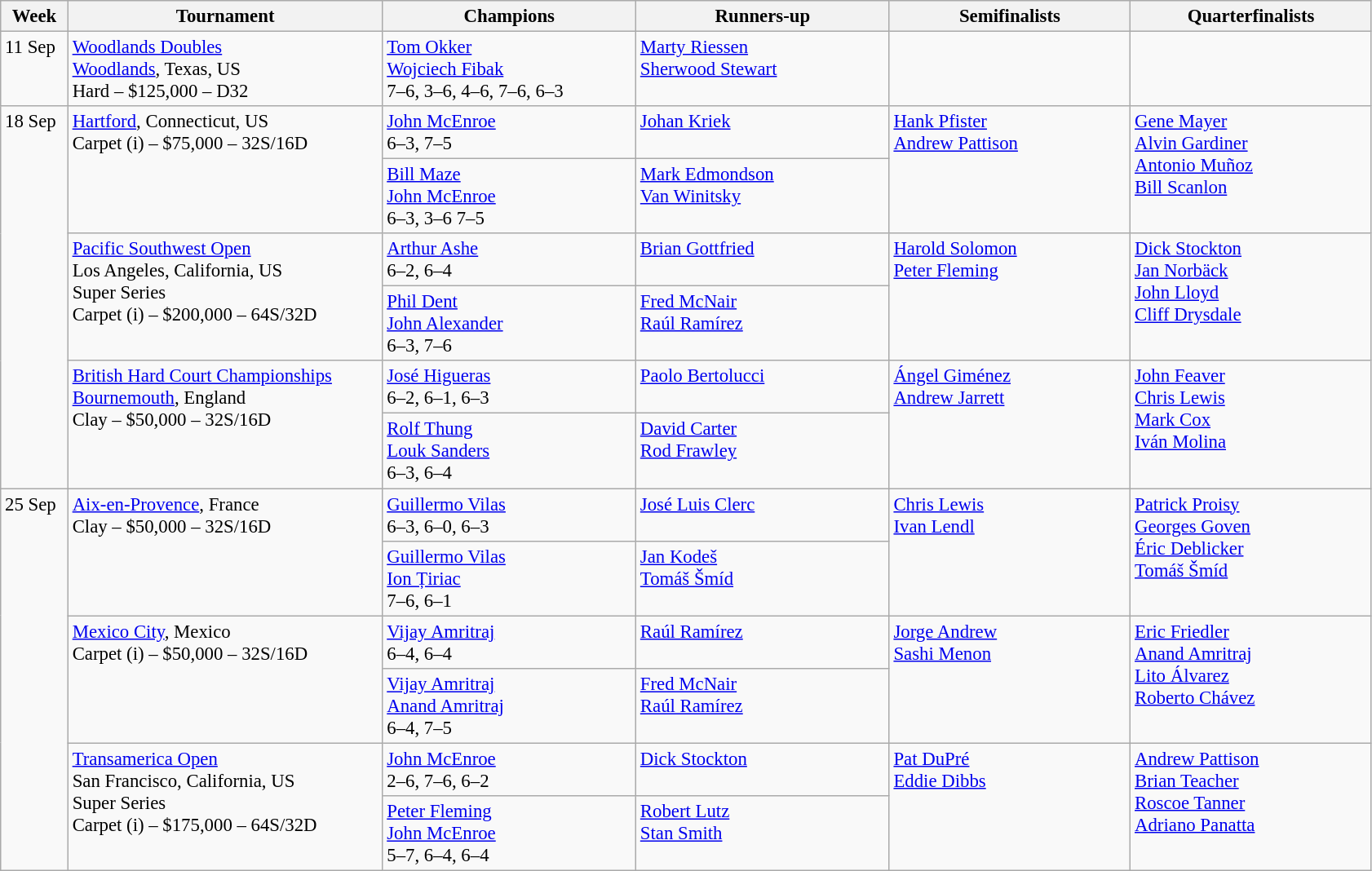<table class=wikitable style=font-size:95%>
<tr>
<th style="width:48px;">Week</th>
<th style="width:250px;">Tournament</th>
<th style="width:200px;">Champions</th>
<th style="width:200px;">Runners-up</th>
<th style="width:190px;">Semifinalists</th>
<th style="width:190px;">Quarterfinalists</th>
</tr>
<tr valign=top>
<td>11 Sep</td>
<td><a href='#'>Woodlands Doubles</a> <br> <a href='#'>Woodlands</a>, Texas, US <br> Hard – $125,000 – D32</td>
<td> <a href='#'>Tom Okker</a> <br>  <a href='#'>Wojciech Fibak</a> <br> 7–6, 3–6, 4–6, 7–6, 6–3</td>
<td> <a href='#'>Marty Riessen</a> <br>  <a href='#'>Sherwood Stewart</a></td>
<td></td>
<td></td>
</tr>
<tr valign=top>
<td rowspan=6>18 Sep</td>
<td rowspan=2><a href='#'>Hartford</a>, Connecticut, US <br> Carpet (i) – $75,000 – 32S/16D</td>
<td> <a href='#'>John McEnroe</a> <br> 6–3, 7–5</td>
<td> <a href='#'>Johan Kriek</a></td>
<td rowspan=2> <a href='#'>Hank Pfister</a> <br>  <a href='#'>Andrew Pattison</a></td>
<td rowspan=2> <a href='#'>Gene Mayer</a> <br>  <a href='#'>Alvin Gardiner</a> <br>  <a href='#'>Antonio Muñoz</a> <br>  <a href='#'>Bill Scanlon</a></td>
</tr>
<tr valign=top>
<td> <a href='#'>Bill Maze</a> <br>  <a href='#'>John McEnroe</a> <br> 6–3, 3–6 7–5</td>
<td> <a href='#'>Mark Edmondson</a> <br>  <a href='#'>Van Winitsky</a></td>
</tr>
<tr valign=top>
<td rowspan=2><a href='#'>Pacific Southwest Open</a> <br> Los Angeles, California, US <br>Super Series <br> Carpet (i) – $200,000 – 64S/32D</td>
<td> <a href='#'>Arthur Ashe</a> <br> 6–2, 6–4</td>
<td> <a href='#'>Brian Gottfried</a></td>
<td rowspan=2> <a href='#'>Harold Solomon</a> <br>  <a href='#'>Peter Fleming</a></td>
<td rowspan=2> <a href='#'>Dick Stockton</a> <br>  <a href='#'>Jan Norbäck</a> <br>  <a href='#'>John Lloyd</a> <br>  <a href='#'>Cliff Drysdale</a></td>
</tr>
<tr valign=top>
<td> <a href='#'>Phil Dent</a> <br>  <a href='#'>John Alexander</a> <br> 6–3, 7–6</td>
<td> <a href='#'>Fred McNair</a> <br>  <a href='#'>Raúl Ramírez</a></td>
</tr>
<tr valign=top>
<td rowspan=2><a href='#'>British Hard Court Championships</a><br> <a href='#'>Bournemouth</a>, England <br> Clay – $50,000 – 32S/16D</td>
<td> <a href='#'>José Higueras</a> <br> 6–2, 6–1, 6–3</td>
<td> <a href='#'>Paolo Bertolucci</a></td>
<td rowspan=2> <a href='#'>Ángel Giménez</a> <br>  <a href='#'>Andrew Jarrett</a></td>
<td rowspan=2> <a href='#'>John Feaver</a> <br>  <a href='#'>Chris Lewis</a> <br>  <a href='#'>Mark Cox</a> <br>  <a href='#'>Iván Molina</a></td>
</tr>
<tr valign=top>
<td> <a href='#'>Rolf Thung</a> <br>  <a href='#'>Louk Sanders</a> <br> 6–3, 6–4</td>
<td> <a href='#'>David Carter</a> <br>  <a href='#'>Rod Frawley</a></td>
</tr>
<tr valign=top>
<td rowspan=6>25 Sep</td>
<td rowspan=2><a href='#'>Aix-en-Provence</a>, France <br> Clay – $50,000 – 32S/16D</td>
<td> <a href='#'>Guillermo Vilas</a> <br> 6–3, 6–0, 6–3</td>
<td> <a href='#'>José Luis Clerc</a></td>
<td rowspan=2> <a href='#'>Chris Lewis</a> <br>  <a href='#'>Ivan Lendl</a></td>
<td rowspan=2> <a href='#'>Patrick Proisy</a> <br>  <a href='#'>Georges Goven</a> <br>  <a href='#'>Éric Deblicker</a> <br>  <a href='#'>Tomáš Šmíd</a></td>
</tr>
<tr valign=top>
<td> <a href='#'>Guillermo Vilas</a> <br>  <a href='#'>Ion Țiriac</a> <br> 7–6, 6–1</td>
<td> <a href='#'>Jan Kodeš</a> <br>  <a href='#'>Tomáš Šmíd</a></td>
</tr>
<tr valign=top>
<td rowspan=2><a href='#'>Mexico City</a>, Mexico <br> Carpet (i) – $50,000 – 32S/16D</td>
<td> <a href='#'>Vijay Amritraj</a> <br> 6–4, 6–4</td>
<td> <a href='#'>Raúl Ramírez</a></td>
<td rowspan=2> <a href='#'>Jorge Andrew</a> <br>  <a href='#'>Sashi Menon</a></td>
<td rowspan=2> <a href='#'>Eric Friedler</a> <br>  <a href='#'>Anand Amritraj</a> <br>  <a href='#'>Lito Álvarez</a> <br>  <a href='#'>Roberto Chávez</a></td>
</tr>
<tr valign=top>
<td> <a href='#'>Vijay Amritraj</a> <br>  <a href='#'>Anand Amritraj</a> <br> 6–4, 7–5</td>
<td> <a href='#'>Fred McNair</a> <br>  <a href='#'>Raúl Ramírez</a></td>
</tr>
<tr valign=top>
<td rowspan=2><a href='#'>Transamerica Open</a> <br> San Francisco, California, US <br>Super Series <br> Carpet (i) – $175,000 – 64S/32D</td>
<td> <a href='#'>John McEnroe</a> <br> 2–6, 7–6, 6–2</td>
<td> <a href='#'>Dick Stockton</a></td>
<td rowspan=2> <a href='#'>Pat DuPré</a> <br>  <a href='#'>Eddie Dibbs</a></td>
<td rowspan=2> <a href='#'>Andrew Pattison</a> <br>  <a href='#'>Brian Teacher</a> <br>  <a href='#'>Roscoe Tanner</a> <br>  <a href='#'>Adriano Panatta</a></td>
</tr>
<tr valign=top>
<td> <a href='#'>Peter Fleming</a> <br>  <a href='#'>John McEnroe</a> <br> 5–7, 6–4, 6–4</td>
<td> <a href='#'>Robert Lutz</a> <br>  <a href='#'>Stan Smith</a></td>
</tr>
</table>
